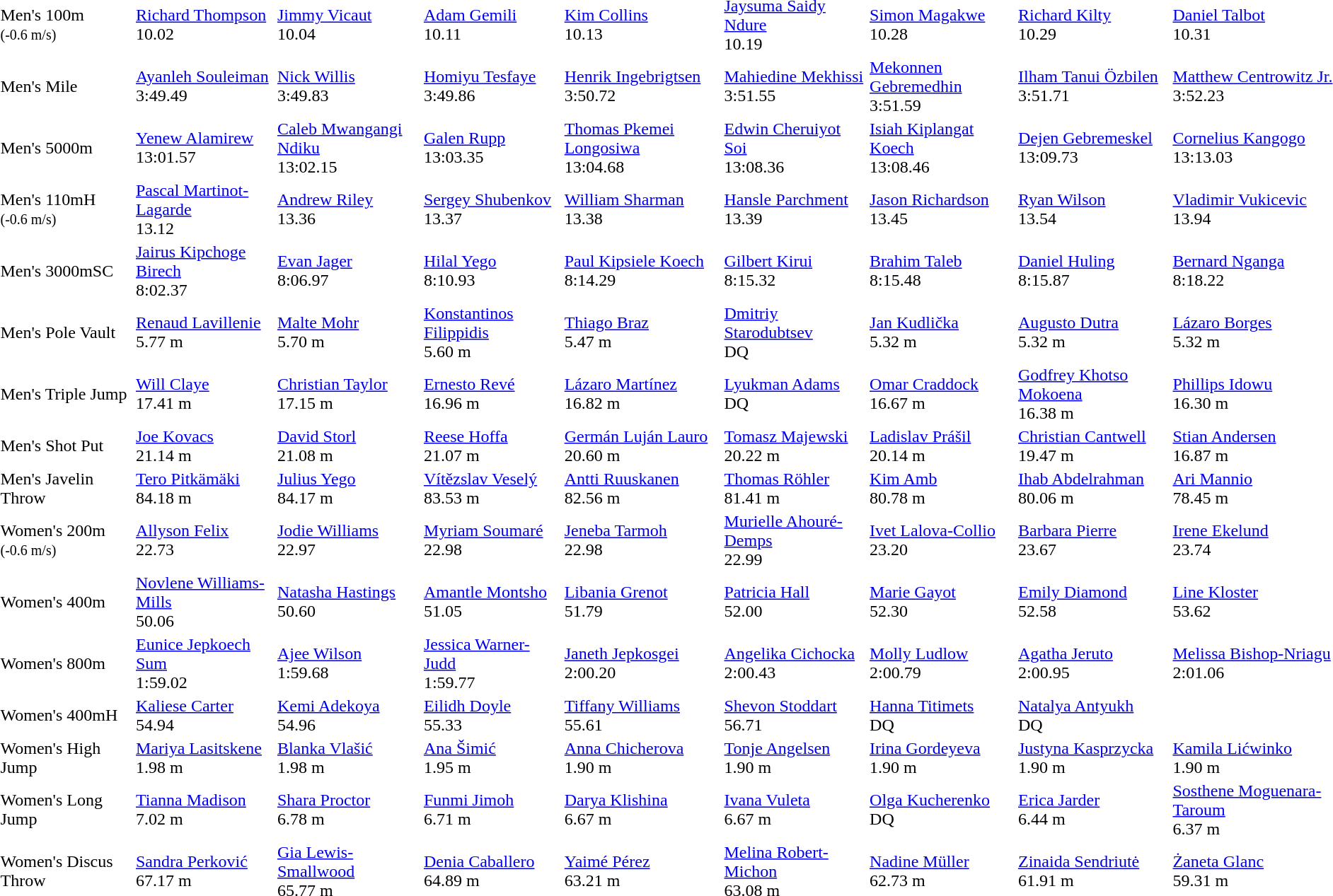<table>
<tr>
<td>Men's 100m<br><small>(-0.6 m/s)</small></td>
<td><a href='#'>Richard Thompson</a><br>  10.02</td>
<td><a href='#'>Jimmy Vicaut</a><br>  10.04</td>
<td><a href='#'>Adam Gemili</a><br>  10.11</td>
<td><a href='#'>Kim Collins</a><br>  10.13</td>
<td><a href='#'>Jaysuma Saidy Ndure</a><br>  10.19</td>
<td><a href='#'>Simon Magakwe</a><br>  10.28</td>
<td><a href='#'>Richard Kilty</a><br>  10.29</td>
<td><a href='#'>Daniel Talbot</a><br>  10.31</td>
</tr>
<tr>
<td>Men's Mile</td>
<td><a href='#'>Ayanleh Souleiman</a><br>  3:49.49</td>
<td><a href='#'>Nick Willis</a><br>  3:49.83</td>
<td><a href='#'>Homiyu Tesfaye</a><br>  3:49.86</td>
<td><a href='#'>Henrik Ingebrigtsen</a><br>  3:50.72</td>
<td><a href='#'>Mahiedine Mekhissi</a><br>  3:51.55</td>
<td><a href='#'>Mekonnen Gebremedhin</a><br>  3:51.59</td>
<td><a href='#'>Ilham Tanui Özbilen</a><br>  3:51.71</td>
<td><a href='#'>Matthew Centrowitz Jr.</a><br>  3:52.23</td>
</tr>
<tr>
<td>Men's 5000m</td>
<td><a href='#'>Yenew Alamirew</a><br>  13:01.57</td>
<td><a href='#'>Caleb Mwangangi Ndiku</a><br>  13:02.15</td>
<td><a href='#'>Galen Rupp</a><br>  13:03.35</td>
<td><a href='#'>Thomas Pkemei Longosiwa</a><br>  13:04.68</td>
<td><a href='#'>Edwin Cheruiyot Soi</a><br>  13:08.36</td>
<td><a href='#'>Isiah Kiplangat Koech</a><br>  13:08.46</td>
<td><a href='#'>Dejen Gebremeskel</a><br>  13:09.73</td>
<td><a href='#'>Cornelius Kangogo</a><br>  13:13.03</td>
</tr>
<tr>
<td>Men's 110mH<br><small>(-0.6 m/s)</small></td>
<td><a href='#'>Pascal Martinot-Lagarde</a><br>  13.12</td>
<td><a href='#'>Andrew Riley</a><br>  13.36</td>
<td><a href='#'>Sergey Shubenkov</a><br>  13.37</td>
<td><a href='#'>William Sharman</a><br>  13.38</td>
<td><a href='#'>Hansle Parchment</a><br>  13.39</td>
<td><a href='#'>Jason Richardson</a><br>  13.45</td>
<td><a href='#'>Ryan Wilson</a><br>  13.54</td>
<td><a href='#'>Vladimir Vukicevic</a><br>  13.94</td>
</tr>
<tr>
<td>Men's 3000mSC</td>
<td><a href='#'>Jairus Kipchoge Birech</a><br>  8:02.37</td>
<td><a href='#'>Evan Jager</a><br>  8:06.97</td>
<td><a href='#'>Hilal Yego</a><br>  8:10.93</td>
<td><a href='#'>Paul Kipsiele Koech</a><br>  8:14.29</td>
<td><a href='#'>Gilbert Kirui</a><br>  8:15.32</td>
<td><a href='#'>Brahim Taleb</a><br>  8:15.48</td>
<td><a href='#'>Daniel Huling</a><br>  8:15.87</td>
<td><a href='#'>Bernard Nganga</a><br>  8:18.22</td>
</tr>
<tr>
<td>Men's Pole Vault</td>
<td><a href='#'>Renaud Lavillenie</a><br>  5.77 m</td>
<td><a href='#'>Malte Mohr</a><br>  5.70 m</td>
<td><a href='#'>Konstantinos Filippidis</a><br>  5.60 m</td>
<td><a href='#'>Thiago Braz</a><br>  5.47 m</td>
<td><a href='#'>Dmitriy Starodubtsev</a><br>  DQ</td>
<td><a href='#'>Jan Kudlička</a><br>  5.32 m</td>
<td><a href='#'>Augusto Dutra</a><br>  5.32 m</td>
<td><a href='#'>Lázaro Borges</a><br>  5.32 m</td>
</tr>
<tr>
<td>Men's Triple Jump</td>
<td><a href='#'>Will Claye</a><br>  17.41 m</td>
<td><a href='#'>Christian Taylor</a><br>  17.15 m</td>
<td><a href='#'>Ernesto Revé</a><br>  16.96 m</td>
<td><a href='#'>Lázaro Martínez</a><br>  16.82 m</td>
<td><a href='#'>Lyukman Adams</a><br>  DQ</td>
<td><a href='#'>Omar Craddock</a><br>  16.67 m</td>
<td><a href='#'>Godfrey Khotso Mokoena</a><br>  16.38 m</td>
<td><a href='#'>Phillips Idowu</a><br>  16.30 m</td>
</tr>
<tr>
<td>Men's Shot Put</td>
<td><a href='#'>Joe Kovacs</a><br>  21.14 m</td>
<td><a href='#'>David Storl</a><br>  21.08 m</td>
<td><a href='#'>Reese Hoffa</a><br>  21.07 m</td>
<td><a href='#'>Germán Luján Lauro</a><br>  20.60 m</td>
<td><a href='#'>Tomasz Majewski</a><br>  20.22 m</td>
<td><a href='#'>Ladislav Prášil</a><br>  20.14 m</td>
<td><a href='#'>Christian Cantwell</a><br>  19.47 m</td>
<td><a href='#'>Stian Andersen</a><br>  16.87 m</td>
</tr>
<tr>
<td>Men's Javelin Throw</td>
<td><a href='#'>Tero Pitkämäki</a><br>  84.18 m</td>
<td><a href='#'>Julius Yego</a><br>  84.17 m</td>
<td><a href='#'>Vítězslav Veselý</a><br>  83.53 m</td>
<td><a href='#'>Antti Ruuskanen</a><br>  82.56 m</td>
<td><a href='#'>Thomas Röhler</a><br>  81.41 m</td>
<td><a href='#'>Kim Amb</a><br>  80.78 m</td>
<td><a href='#'>Ihab Abdelrahman</a><br>  80.06 m</td>
<td><a href='#'>Ari Mannio</a><br>  78.45 m</td>
</tr>
<tr>
<td>Women's 200m<br><small>(-0.6 m/s)</small></td>
<td><a href='#'>Allyson Felix</a><br>  22.73</td>
<td><a href='#'>Jodie Williams</a><br>  22.97</td>
<td><a href='#'>Myriam Soumaré</a><br>  22.98</td>
<td><a href='#'>Jeneba Tarmoh</a><br>  22.98</td>
<td><a href='#'>Murielle Ahouré-Demps</a><br>  22.99</td>
<td><a href='#'>Ivet Lalova-Collio</a><br>  23.20</td>
<td><a href='#'>Barbara Pierre</a><br>  23.67</td>
<td><a href='#'>Irene Ekelund</a><br>  23.74</td>
</tr>
<tr>
<td>Women's 400m</td>
<td><a href='#'>Novlene Williams-Mills</a><br>  50.06</td>
<td><a href='#'>Natasha Hastings</a><br>  50.60</td>
<td><a href='#'>Amantle Montsho</a><br>  51.05</td>
<td><a href='#'>Libania Grenot</a><br>  51.79</td>
<td><a href='#'>Patricia Hall</a><br>  52.00</td>
<td><a href='#'>Marie Gayot</a><br>  52.30</td>
<td><a href='#'>Emily Diamond</a><br>  52.58</td>
<td><a href='#'>Line Kloster</a><br>  53.62</td>
</tr>
<tr>
<td>Women's 800m</td>
<td><a href='#'>Eunice Jepkoech Sum</a><br>  1:59.02</td>
<td><a href='#'>Ajee Wilson</a><br>  1:59.68</td>
<td><a href='#'>Jessica Warner-Judd</a><br>  1:59.77</td>
<td><a href='#'>Janeth Jepkosgei</a><br>  2:00.20</td>
<td><a href='#'>Angelika Cichocka</a><br>  2:00.43</td>
<td><a href='#'>Molly Ludlow</a><br>  2:00.79</td>
<td><a href='#'>Agatha Jeruto</a><br>  2:00.95</td>
<td><a href='#'>Melissa Bishop-Nriagu</a><br>  2:01.06</td>
</tr>
<tr>
<td>Women's 400mH</td>
<td><a href='#'>Kaliese Carter</a><br>  54.94</td>
<td><a href='#'>Kemi Adekoya</a><br>  54.96</td>
<td><a href='#'>Eilidh Doyle</a><br>  55.33</td>
<td><a href='#'>Tiffany Williams</a><br>  55.61</td>
<td><a href='#'>Shevon Stoddart</a><br>  56.71</td>
<td><a href='#'>Hanna Titimets</a><br>  DQ</td>
<td><a href='#'>Natalya Antyukh</a><br>  DQ</td>
</tr>
<tr>
<td>Women's High Jump</td>
<td><a href='#'>Mariya Lasitskene</a><br>  1.98 m</td>
<td><a href='#'>Blanka Vlašić</a><br>  1.98 m</td>
<td><a href='#'>Ana Šimić</a><br>  1.95 m</td>
<td><a href='#'>Anna Chicherova</a><br>  1.90 m</td>
<td><a href='#'>Tonje Angelsen</a><br>  1.90 m</td>
<td><a href='#'>Irina Gordeyeva</a><br>  1.90 m</td>
<td><a href='#'>Justyna Kasprzycka</a><br>  1.90 m</td>
<td><a href='#'>Kamila Lićwinko</a><br>  1.90 m</td>
</tr>
<tr>
<td>Women's Long Jump</td>
<td><a href='#'>Tianna Madison</a><br>  7.02 m</td>
<td><a href='#'>Shara Proctor</a><br>  6.78 m</td>
<td><a href='#'>Funmi Jimoh</a><br>  6.71 m</td>
<td><a href='#'>Darya Klishina</a><br>  6.67 m</td>
<td><a href='#'>Ivana Vuleta</a><br>  6.67 m</td>
<td><a href='#'>Olga Kucherenko</a><br>  DQ</td>
<td><a href='#'>Erica Jarder</a><br>  6.44 m</td>
<td><a href='#'>Sosthene Moguenara-Taroum</a><br>  6.37 m</td>
</tr>
<tr>
<td>Women's Discus Throw</td>
<td><a href='#'>Sandra Perković</a><br>  67.17 m</td>
<td><a href='#'>Gia Lewis-Smallwood</a><br>  65.77 m</td>
<td><a href='#'>Denia Caballero</a><br>  64.89 m</td>
<td><a href='#'>Yaimé Pérez</a><br>  63.21 m</td>
<td><a href='#'>Melina Robert-Michon</a><br>  63.08 m</td>
<td><a href='#'>Nadine Müller</a><br>  62.73 m</td>
<td><a href='#'>Zinaida Sendriutė</a><br>  61.91 m</td>
<td><a href='#'>Żaneta Glanc</a><br>  59.31 m</td>
</tr>
</table>
